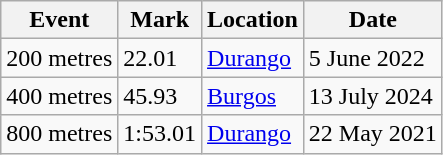<table class="wikitable">
<tr>
<th>Event</th>
<th>Mark</th>
<th>Location</th>
<th>Date</th>
</tr>
<tr>
<td>200 metres</td>
<td>22.01</td>
<td><a href='#'>Durango</a></td>
<td>5 June 2022</td>
</tr>
<tr>
<td>400 metres</td>
<td>45.93</td>
<td><a href='#'>Burgos</a></td>
<td>13 July 2024</td>
</tr>
<tr>
<td>800 metres</td>
<td>1:53.01</td>
<td><a href='#'>Durango</a></td>
<td>22 May 2021</td>
</tr>
</table>
